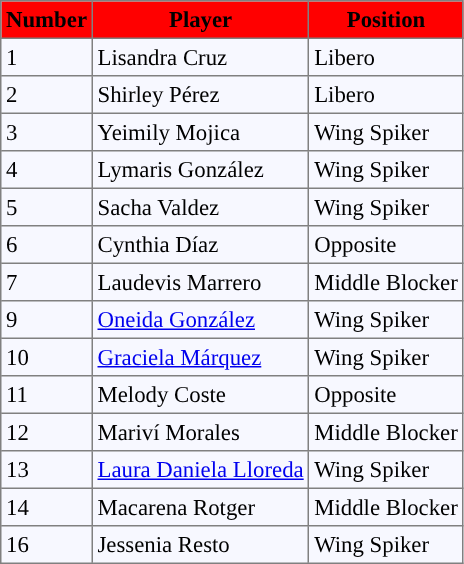<table bgcolor="#f7f8ff" cellpadding="3" cellspacing="0" border="1" style="font-size: 95%; border: gray solid 1px; border-collapse: collapse;">
<tr bgcolor="#ff0000">
<td align=center><strong>Number</strong></td>
<td align=center><strong>Player</strong></td>
<td align=center><strong>Position</strong></td>
</tr>
<tr align="left">
<td>1</td>
<td> Lisandra Cruz</td>
<td>Libero</td>
</tr>
<tr align="left">
<td>2</td>
<td> Shirley Pérez</td>
<td>Libero</td>
</tr>
<tr align=left>
<td>3</td>
<td> Yeimily Mojica</td>
<td>Wing Spiker</td>
</tr>
<tr align=left>
<td>4</td>
<td> Lymaris González</td>
<td>Wing Spiker</td>
</tr>
<tr align="left">
<td>5</td>
<td> Sacha Valdez</td>
<td>Wing Spiker</td>
</tr>
<tr align="left">
<td>6</td>
<td> Cynthia Díaz</td>
<td>Opposite</td>
</tr>
<tr align="left">
<td>7</td>
<td> Laudevis Marrero</td>
<td>Middle Blocker</td>
</tr>
<tr align="left">
<td>9</td>
<td> <a href='#'>Oneida González</a></td>
<td>Wing Spiker</td>
</tr>
<tr align="left">
<td>10</td>
<td> <a href='#'>Graciela Márquez</a></td>
<td>Wing Spiker</td>
</tr>
<tr align="left">
<td>11</td>
<td> Melody Coste</td>
<td>Opposite</td>
</tr>
<tr align="left">
<td>12</td>
<td> Mariví Morales</td>
<td>Middle Blocker</td>
</tr>
<tr align="left">
<td>13</td>
<td> <a href='#'>Laura Daniela Lloreda</a></td>
<td>Wing Spiker</td>
</tr>
<tr align="left">
<td>14</td>
<td> Macarena Rotger</td>
<td>Middle Blocker</td>
</tr>
<tr align="left">
<td>16</td>
<td> Jessenia Resto</td>
<td>Wing Spiker</td>
</tr>
</table>
